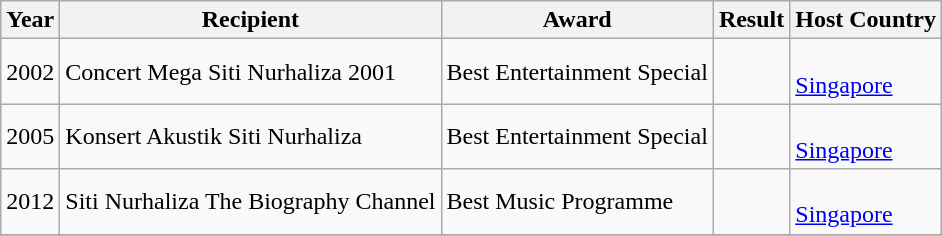<table class="wikitable">
<tr>
<th>Year</th>
<th>Recipient</th>
<th>Award</th>
<th>Result</th>
<th>Host Country</th>
</tr>
<tr>
<td>2002</td>
<td>Concert Mega Siti Nurhaliza 2001</td>
<td>Best Entertainment Special</td>
<td></td>
<td> <br> <a href='#'>Singapore</a></td>
</tr>
<tr>
<td>2005</td>
<td>Konsert Akustik Siti Nurhaliza</td>
<td>Best Entertainment Special</td>
<td></td>
<td> <br> <a href='#'>Singapore</a></td>
</tr>
<tr>
<td>2012</td>
<td>Siti Nurhaliza The Biography Channel</td>
<td>Best Music Programme</td>
<td></td>
<td> <br> <a href='#'>Singapore</a></td>
</tr>
<tr>
</tr>
</table>
